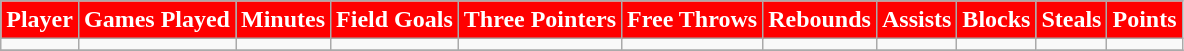<table class="wikitable" style="text-align:center">
<tr>
<th style="background:red;color:#FFFFFF;">Player</th>
<th style="background:red;color:#FFFFFF;">Games Played</th>
<th style="background:red;color:#FFFFFF;">Minutes</th>
<th style="background:red;color:#FFFFFF;">Field Goals</th>
<th style="background:red;color:#FFFFFF;">Three Pointers</th>
<th style="background:red;color:#FFFFFF;">Free Throws</th>
<th style="background:red;color:#FFFFFF;">Rebounds</th>
<th style="background:red;color:#FFFFFF;">Assists</th>
<th style="background:red;color:#FFFFFF;">Blocks</th>
<th style="background:red;color:#FFFFFF;">Steals</th>
<th style="background:red;color:#FFFFFF;">Points</th>
</tr>
<tr>
<td></td>
<td></td>
<td></td>
<td></td>
<td></td>
<td></td>
<td></td>
<td></td>
<td></td>
<td></td>
<td></td>
</tr>
<tr>
</tr>
</table>
